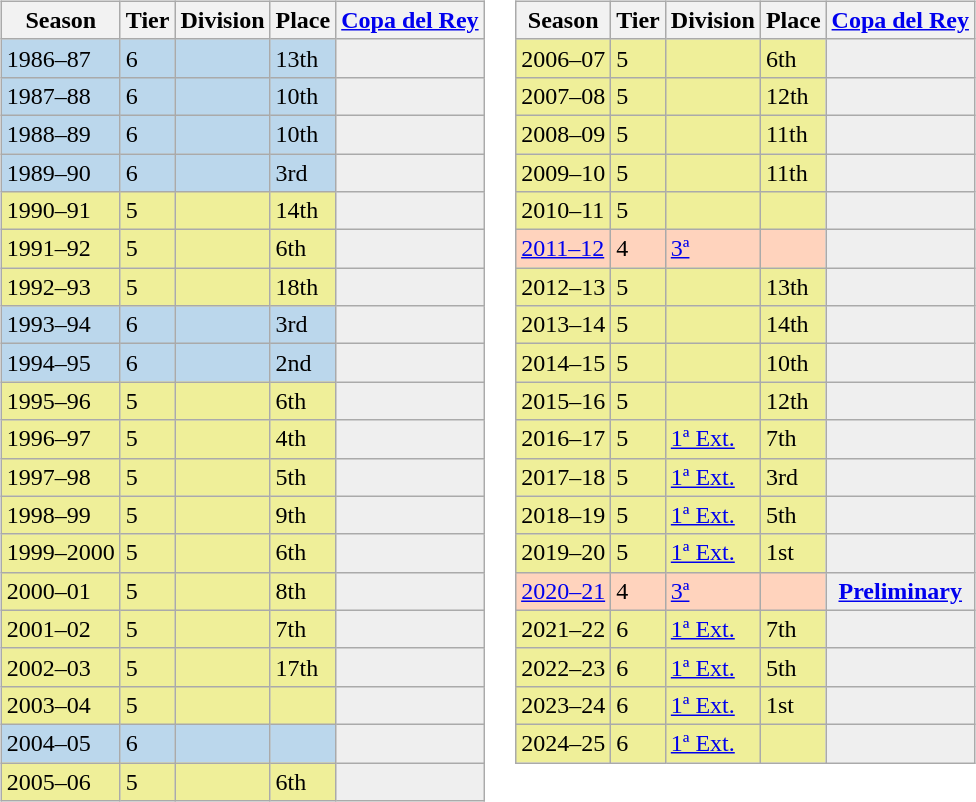<table>
<tr>
<td valign="top" width=0%><br><table class="wikitable">
<tr style="background:#f0f6fa;">
<th>Season</th>
<th>Tier</th>
<th>Division</th>
<th>Place</th>
<th><a href='#'>Copa del Rey</a></th>
</tr>
<tr>
<td style="background:#BBD7EC;">1986–87</td>
<td style="background:#BBD7EC;">6</td>
<td style="background:#BBD7EC;"></td>
<td style="background:#BBD7EC;">13th</td>
<th style="background:#efefef;"></th>
</tr>
<tr>
<td style="background:#BBD7EC;">1987–88</td>
<td style="background:#BBD7EC;">6</td>
<td style="background:#BBD7EC;"></td>
<td style="background:#BBD7EC;">10th</td>
<th style="background:#efefef;"></th>
</tr>
<tr>
<td style="background:#BBD7EC;">1988–89</td>
<td style="background:#BBD7EC;">6</td>
<td style="background:#BBD7EC;"></td>
<td style="background:#BBD7EC;">10th</td>
<th style="background:#efefef;"></th>
</tr>
<tr>
<td style="background:#BBD7EC;">1989–90</td>
<td style="background:#BBD7EC;">6</td>
<td style="background:#BBD7EC;"></td>
<td style="background:#BBD7EC;">3rd</td>
<th style="background:#efefef;"></th>
</tr>
<tr>
<td style="background:#EFEF99;">1990–91</td>
<td style="background:#EFEF99;">5</td>
<td style="background:#EFEF99;"></td>
<td style="background:#EFEF99;">14th</td>
<th style="background:#efefef;"></th>
</tr>
<tr>
<td style="background:#EFEF99;">1991–92</td>
<td style="background:#EFEF99;">5</td>
<td style="background:#EFEF99;"></td>
<td style="background:#EFEF99;">6th</td>
<th style="background:#efefef;"></th>
</tr>
<tr>
<td style="background:#EFEF99;">1992–93</td>
<td style="background:#EFEF99;">5</td>
<td style="background:#EFEF99;"></td>
<td style="background:#EFEF99;">18th</td>
<th style="background:#efefef;"></th>
</tr>
<tr>
<td style="background:#BBD7EC;">1993–94</td>
<td style="background:#BBD7EC;">6</td>
<td style="background:#BBD7EC;"></td>
<td style="background:#BBD7EC;">3rd</td>
<th style="background:#efefef;"></th>
</tr>
<tr>
<td style="background:#BBD7EC;">1994–95</td>
<td style="background:#BBD7EC;">6</td>
<td style="background:#BBD7EC;"></td>
<td style="background:#BBD7EC;">2nd</td>
<th style="background:#efefef;"></th>
</tr>
<tr>
<td style="background:#EFEF99;">1995–96</td>
<td style="background:#EFEF99;">5</td>
<td style="background:#EFEF99;"></td>
<td style="background:#EFEF99;">6th</td>
<th style="background:#efefef;"></th>
</tr>
<tr>
<td style="background:#EFEF99;">1996–97</td>
<td style="background:#EFEF99;">5</td>
<td style="background:#EFEF99;"></td>
<td style="background:#EFEF99;">4th</td>
<th style="background:#efefef;"></th>
</tr>
<tr>
<td style="background:#EFEF99;">1997–98</td>
<td style="background:#EFEF99;">5</td>
<td style="background:#EFEF99;"></td>
<td style="background:#EFEF99;">5th</td>
<th style="background:#efefef;"></th>
</tr>
<tr>
<td style="background:#EFEF99;">1998–99</td>
<td style="background:#EFEF99;">5</td>
<td style="background:#EFEF99;"></td>
<td style="background:#EFEF99;">9th</td>
<th style="background:#efefef;"></th>
</tr>
<tr>
<td style="background:#EFEF99;">1999–2000</td>
<td style="background:#EFEF99;">5</td>
<td style="background:#EFEF99;"></td>
<td style="background:#EFEF99;">6th</td>
<th style="background:#efefef;"></th>
</tr>
<tr>
<td style="background:#EFEF99;">2000–01</td>
<td style="background:#EFEF99;">5</td>
<td style="background:#EFEF99;"></td>
<td style="background:#EFEF99;">8th</td>
<th style="background:#efefef;"></th>
</tr>
<tr>
<td style="background:#EFEF99;">2001–02</td>
<td style="background:#EFEF99;">5</td>
<td style="background:#EFEF99;"></td>
<td style="background:#EFEF99;">7th</td>
<th style="background:#efefef;"></th>
</tr>
<tr>
<td style="background:#EFEF99;">2002–03</td>
<td style="background:#EFEF99;">5</td>
<td style="background:#EFEF99;"></td>
<td style="background:#EFEF99;">17th</td>
<th style="background:#efefef;"></th>
</tr>
<tr>
<td style="background:#EFEF99;">2003–04</td>
<td style="background:#EFEF99;">5</td>
<td style="background:#EFEF99;"></td>
<td style="background:#EFEF99;"></td>
<th style="background:#efefef;"></th>
</tr>
<tr>
<td style="background:#BBD7EC;">2004–05</td>
<td style="background:#BBD7EC;">6</td>
<td style="background:#BBD7EC;"></td>
<td style="background:#BBD7EC;"></td>
<th style="background:#efefef;"></th>
</tr>
<tr>
<td style="background:#EFEF99;">2005–06</td>
<td style="background:#EFEF99;">5</td>
<td style="background:#EFEF99;"></td>
<td style="background:#EFEF99;">6th</td>
<th style="background:#efefef;"></th>
</tr>
</table>
</td>
<td valign="top" width=0%><br><table class="wikitable">
<tr style="background:#f0f6fa;">
<th>Season</th>
<th>Tier</th>
<th>Division</th>
<th>Place</th>
<th><a href='#'>Copa del Rey</a></th>
</tr>
<tr>
<td style="background:#EFEF99;">2006–07</td>
<td style="background:#EFEF99;">5</td>
<td style="background:#EFEF99;"></td>
<td style="background:#EFEF99;">6th</td>
<th style="background:#efefef;"></th>
</tr>
<tr>
<td style="background:#EFEF99;">2007–08</td>
<td style="background:#EFEF99;">5</td>
<td style="background:#EFEF99;"></td>
<td style="background:#EFEF99;">12th</td>
<th style="background:#efefef;"></th>
</tr>
<tr>
<td style="background:#EFEF99;">2008–09</td>
<td style="background:#EFEF99;">5</td>
<td style="background:#EFEF99;"></td>
<td style="background:#EFEF99;">11th</td>
<th style="background:#efefef;"></th>
</tr>
<tr>
<td style="background:#EFEF99;">2009–10</td>
<td style="background:#EFEF99;">5</td>
<td style="background:#EFEF99;"></td>
<td style="background:#EFEF99;">11th</td>
<th style="background:#efefef;"></th>
</tr>
<tr>
<td style="background:#EFEF99;">2010–11</td>
<td style="background:#EFEF99;">5</td>
<td style="background:#EFEF99;"></td>
<td style="background:#EFEF99;"></td>
<th style="background:#efefef;"></th>
</tr>
<tr>
<td style="background:#FFD3BD;"><a href='#'>2011–12</a></td>
<td style="background:#FFD3BD;">4</td>
<td style="background:#FFD3BD;"><a href='#'>3ª</a></td>
<td style="background:#FFD3BD;"></td>
<th style="background:#efefef;"></th>
</tr>
<tr>
<td style="background:#EFEF99;">2012–13</td>
<td style="background:#EFEF99;">5</td>
<td style="background:#EFEF99;"></td>
<td style="background:#EFEF99;">13th</td>
<th style="background:#efefef;"></th>
</tr>
<tr>
<td style="background:#EFEF99;">2013–14</td>
<td style="background:#EFEF99;">5</td>
<td style="background:#EFEF99;"></td>
<td style="background:#EFEF99;">14th</td>
<th style="background:#efefef;"></th>
</tr>
<tr>
<td style="background:#EFEF99;">2014–15</td>
<td style="background:#EFEF99;">5</td>
<td style="background:#EFEF99;"></td>
<td style="background:#EFEF99;">10th</td>
<th style="background:#efefef;"></th>
</tr>
<tr>
<td style="background:#EFEF99;">2015–16</td>
<td style="background:#EFEF99;">5</td>
<td style="background:#EFEF99;"></td>
<td style="background:#EFEF99;">12th</td>
<th style="background:#efefef;"></th>
</tr>
<tr>
<td style="background:#EFEF99;">2016–17</td>
<td style="background:#EFEF99;">5</td>
<td style="background:#EFEF99;"><a href='#'>1ª Ext.</a></td>
<td style="background:#EFEF99;">7th</td>
<th style="background:#efefef;"></th>
</tr>
<tr>
<td style="background:#EFEF99;">2017–18</td>
<td style="background:#EFEF99;">5</td>
<td style="background:#EFEF99;"><a href='#'>1ª Ext.</a></td>
<td style="background:#EFEF99;">3rd</td>
<th style="background:#efefef;"></th>
</tr>
<tr>
<td style="background:#EFEF99;">2018–19</td>
<td style="background:#EFEF99;">5</td>
<td style="background:#EFEF99;"><a href='#'>1ª Ext.</a></td>
<td style="background:#EFEF99;">5th</td>
<th style="background:#efefef;"></th>
</tr>
<tr>
<td style="background:#EFEF99;">2019–20</td>
<td style="background:#EFEF99;">5</td>
<td style="background:#EFEF99;"><a href='#'>1ª Ext.</a></td>
<td style="background:#EFEF99;">1st</td>
<th style="background:#efefef;"></th>
</tr>
<tr>
<td style="background:#FFD3BD;"><a href='#'>2020–21</a></td>
<td style="background:#FFD3BD;">4</td>
<td style="background:#FFD3BD;"><a href='#'>3ª</a></td>
<td style="background:#FFD3BD;"></td>
<th style="background:#efefef;"><a href='#'>Preliminary</a></th>
</tr>
<tr>
<td style="background:#EFEF99;">2021–22</td>
<td style="background:#EFEF99;">6</td>
<td style="background:#EFEF99;"><a href='#'>1ª Ext.</a></td>
<td style="background:#EFEF99;">7th</td>
<th style="background:#efefef;"></th>
</tr>
<tr>
<td style="background:#EFEF99;">2022–23</td>
<td style="background:#EFEF99;">6</td>
<td style="background:#EFEF99;"><a href='#'>1ª Ext.</a></td>
<td style="background:#EFEF99;">5th</td>
<th style="background:#efefef;"></th>
</tr>
<tr>
<td style="background:#EFEF99;">2023–24</td>
<td style="background:#EFEF99;">6</td>
<td style="background:#EFEF99;"><a href='#'>1ª Ext.</a></td>
<td style="background:#EFEF99;">1st</td>
<th style="background:#efefef;"></th>
</tr>
<tr>
<td style="background:#EFEF99;">2024–25</td>
<td style="background:#EFEF99;">6</td>
<td style="background:#EFEF99;"><a href='#'>1ª Ext.</a></td>
<td style="background:#EFEF99;"></td>
<th style="background:#efefef;"></th>
</tr>
</table>
</td>
</tr>
</table>
